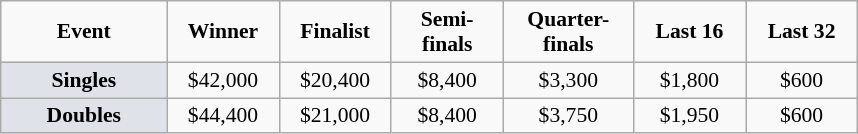<table class="wikitable" style="font-size:90%; text-align:center">
<tr>
<td width="104px"><strong>Event</strong></td>
<td width="68px"><strong>Winner</strong></td>
<td width="68px"><strong>Finalist</strong></td>
<td width="68px"><strong>Semi-finals</strong></td>
<td width="80px"><strong>Quarter-finals</strong></td>
<td width="68px"><strong>Last 16</strong></td>
<td width="68px"><strong>Last 32</strong></td>
</tr>
<tr>
<td bgcolor="#dfe2e9"><strong>Singles</strong></td>
<td>$42,000</td>
<td>$20,400</td>
<td>$8,400</td>
<td>$3,300</td>
<td>$1,800</td>
<td>$600</td>
</tr>
<tr>
<td bgcolor="#dfe2e9"><strong>Doubles</strong></td>
<td>$44,400</td>
<td>$21,000</td>
<td>$8,400</td>
<td>$3,750</td>
<td>$1,950</td>
<td>$600</td>
</tr>
</table>
